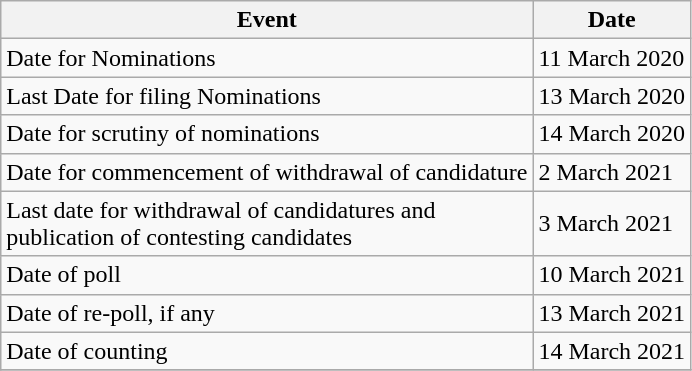<table class="wikitable">
<tr>
<th><strong>Event</strong></th>
<th><strong>Date</strong></th>
</tr>
<tr>
<td>Date for Nominations</td>
<td>11 March 2020</td>
</tr>
<tr>
<td>Last Date for filing Nominations</td>
<td>13 March 2020</td>
</tr>
<tr>
<td>Date for scrutiny of nominations</td>
<td>14 March 2020</td>
</tr>
<tr>
<td>Date for commencement of withdrawal of candidature</td>
<td>2 March 2021</td>
</tr>
<tr>
<td>Last date for withdrawal of candidatures and<br>publication of contesting candidates</td>
<td>3 March 2021</td>
</tr>
<tr>
<td>Date of poll</td>
<td>10 March 2021</td>
</tr>
<tr>
<td>Date of re-poll, if any</td>
<td>13 March 2021</td>
</tr>
<tr>
<td>Date of counting</td>
<td>14 March 2021</td>
</tr>
<tr>
</tr>
</table>
